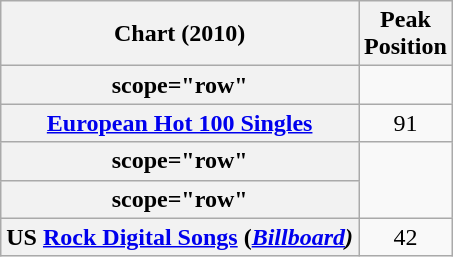<table class="wikitable sortable plainrowheaders">
<tr>
<th>Chart (2010)</th>
<th>Peak <br>Position</th>
</tr>
<tr>
<th>scope="row" </th>
</tr>
<tr>
<th scope="row"><a href='#'>European Hot 100 Singles</a></th>
<td style="text-align:center;">91</td>
</tr>
<tr>
<th>scope="row" </th>
</tr>
<tr>
<th>scope="row" </th>
</tr>
<tr>
<th scope="row">US <a href='#'>Rock Digital Songs</a> (<em><a href='#'>Billboard</a>)</em></th>
<td style="text-align:center;">42</td>
</tr>
</table>
